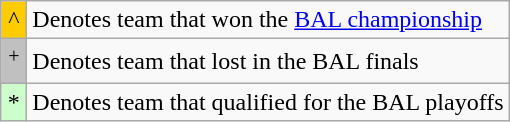<table class="wikitable">
<tr>
<td width="10px" align="center" bgcolor="#FFCC00">^</td>
<td>Denotes team that won the <a href='#'>BAL championship</a></td>
</tr>
<tr>
<td width="10px" align="center" bgcolor="#C0C0C0"><sup>+</sup></td>
<td>Denotes team that lost in the BAL finals</td>
</tr>
<tr>
<td width="10px" align="center" bgcolor="#CCFFCC">*</td>
<td>Denotes team that qualified for the BAL playoffs</td>
</tr>
</table>
